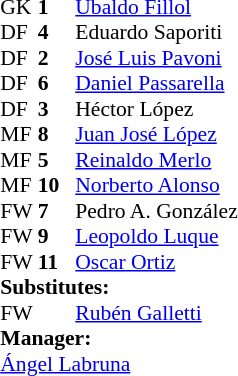<table cellspacing="0" cellpadding="0" style="font-size:90%; margin:0.2em auto;">
<tr>
<th width="25"></th>
<th width="25"></th>
</tr>
<tr>
<td>GK</td>
<td><strong>1</strong></td>
<td> <a href='#'>Ubaldo Fillol</a></td>
</tr>
<tr>
<td>DF</td>
<td><strong>4</strong></td>
<td> Eduardo Saporiti</td>
</tr>
<tr>
<td>DF</td>
<td><strong>2</strong></td>
<td> <a href='#'>José Luis Pavoni</a></td>
</tr>
<tr>
<td>DF</td>
<td><strong>6</strong></td>
<td> <a href='#'>Daniel Passarella</a></td>
</tr>
<tr>
<td>DF</td>
<td><strong>3</strong></td>
<td> Héctor López</td>
</tr>
<tr>
<td>MF</td>
<td><strong>8</strong></td>
<td> <a href='#'>Juan José López</a></td>
</tr>
<tr>
<td>MF</td>
<td><strong>5</strong></td>
<td> <a href='#'>Reinaldo Merlo</a></td>
</tr>
<tr>
<td>MF</td>
<td><strong>10</strong></td>
<td> <a href='#'>Norberto Alonso</a></td>
</tr>
<tr>
<td>FW</td>
<td><strong>7</strong></td>
<td> Pedro A. González</td>
<td></td>
<td></td>
</tr>
<tr>
<td>FW</td>
<td><strong>9</strong></td>
<td> <a href='#'>Leopoldo Luque</a></td>
</tr>
<tr>
<td>FW</td>
<td><strong>11</strong></td>
<td> <a href='#'>Oscar Ortiz</a></td>
</tr>
<tr>
<td colspan=3><strong>Substitutes:</strong></td>
</tr>
<tr>
<td>FW</td>
<td></td>
<td> <a href='#'>Rubén Galletti</a></td>
<td></td>
<td></td>
</tr>
<tr>
<td colspan=3><strong>Manager:</strong></td>
</tr>
<tr>
<td colspan=4> <a href='#'>Ángel Labruna</a></td>
</tr>
</table>
